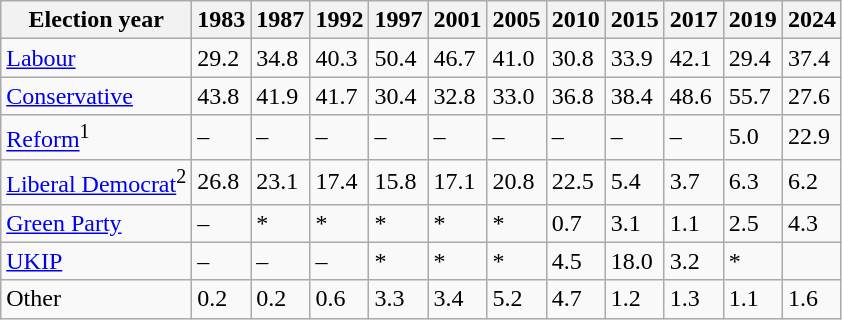<table class="wikitable">
<tr>
<th>Election year</th>
<th>1983</th>
<th>1987</th>
<th>1992</th>
<th>1997</th>
<th>2001</th>
<th>2005</th>
<th>2010</th>
<th>2015</th>
<th>2017</th>
<th>2019</th>
<th>2024</th>
</tr>
<tr>
<td><a href='#'>Labour</a></td>
<td>29.2</td>
<td>34.8</td>
<td>40.3</td>
<td>50.4</td>
<td>46.7</td>
<td>41.0</td>
<td>30.8</td>
<td>33.9</td>
<td>42.1</td>
<td>29.4</td>
<td>37.4</td>
</tr>
<tr>
<td><a href='#'>Conservative</a></td>
<td>43.8</td>
<td>41.9</td>
<td>41.7</td>
<td>30.4</td>
<td>32.8</td>
<td>33.0</td>
<td>36.8</td>
<td>38.4</td>
<td>48.6</td>
<td>55.7</td>
<td>27.6</td>
</tr>
<tr>
<td><a href='#'>Reform</a><sup>1</sup></td>
<td>–</td>
<td>–</td>
<td>–</td>
<td>–</td>
<td>–</td>
<td>–</td>
<td>–</td>
<td>–</td>
<td>–</td>
<td>5.0</td>
<td>22.9</td>
</tr>
<tr>
<td><a href='#'>Liberal Democrat</a><sup>2</sup></td>
<td>26.8</td>
<td>23.1</td>
<td>17.4</td>
<td>15.8</td>
<td>17.1</td>
<td>20.8</td>
<td>22.5</td>
<td>5.4</td>
<td>3.7</td>
<td>6.3</td>
<td>6.2</td>
</tr>
<tr>
<td><a href='#'>Green Party</a></td>
<td>–</td>
<td>*</td>
<td>*</td>
<td>*</td>
<td>*</td>
<td>*</td>
<td>0.7</td>
<td>3.1</td>
<td>1.1</td>
<td>2.5</td>
<td>4.3</td>
</tr>
<tr>
<td><a href='#'>UKIP</a></td>
<td>–</td>
<td>–</td>
<td>–</td>
<td>*</td>
<td>*</td>
<td>*</td>
<td>4.5</td>
<td>18.0</td>
<td>3.2</td>
<td>*</td>
</tr>
<tr>
<td>Other</td>
<td>0.2</td>
<td>0.2</td>
<td>0.6</td>
<td>3.3</td>
<td>3.4</td>
<td>5.2</td>
<td>4.7</td>
<td>1.2</td>
<td>1.3</td>
<td>1.1</td>
<td>1.6</td>
</tr>
</table>
